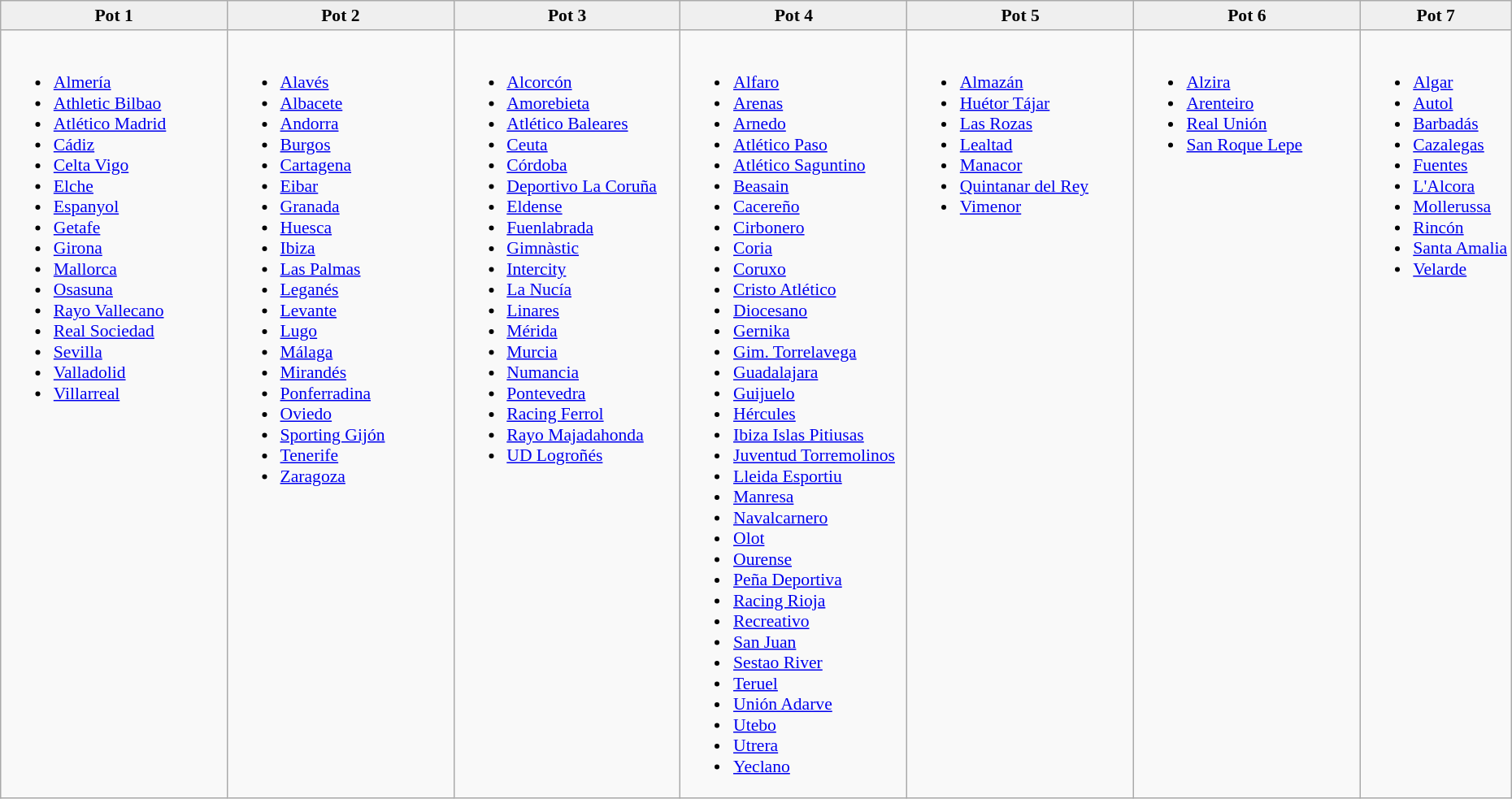<table class="wikitable" style="font-size:90%">
<tr bgcolor=#efefef align=center>
<td width=15%><strong>Pot 1</strong><br></td>
<td width=15%><strong>Pot 2</strong><br></td>
<td width=15%><strong>Pot 3</strong><br></td>
<td width=15%><strong>Pot 4</strong><br></td>
<td width=15%><strong>Pot 5</strong><br></td>
<td width=15%><strong>Pot 6</strong><br></td>
<td width=15%><strong>Pot 7</strong><br></td>
</tr>
<tr valign=top>
<td><br><ul><li><a href='#'>Almería</a></li><li><a href='#'>Athletic Bilbao</a></li><li><a href='#'>Atlético Madrid</a></li><li><a href='#'>Cádiz</a></li><li><a href='#'>Celta Vigo</a></li><li><a href='#'>Elche</a></li><li><a href='#'>Espanyol</a></li><li><a href='#'>Getafe</a></li><li><a href='#'>Girona</a></li><li><a href='#'>Mallorca</a></li><li><a href='#'>Osasuna</a></li><li><a href='#'>Rayo Vallecano</a></li><li><a href='#'>Real Sociedad</a></li><li><a href='#'>Sevilla</a></li><li><a href='#'>Valladolid</a></li><li><a href='#'>Villarreal</a></li></ul></td>
<td><br><ul><li><a href='#'>Alavés</a></li><li><a href='#'>Albacete</a></li><li><a href='#'>Andorra</a></li><li><a href='#'>Burgos</a></li><li><a href='#'>Cartagena</a></li><li><a href='#'>Eibar</a></li><li><a href='#'>Granada</a></li><li><a href='#'>Huesca</a></li><li><a href='#'>Ibiza</a></li><li><a href='#'>Las Palmas</a></li><li><a href='#'>Leganés</a></li><li><a href='#'>Levante</a></li><li><a href='#'>Lugo</a></li><li><a href='#'>Málaga</a></li><li><a href='#'>Mirandés</a></li><li><a href='#'>Ponferradina</a></li><li><a href='#'>Oviedo</a></li><li><a href='#'>Sporting Gijón</a></li><li><a href='#'>Tenerife</a></li><li><a href='#'>Zaragoza</a></li></ul></td>
<td><br><ul><li><a href='#'>Alcorcón</a></li><li><a href='#'>Amorebieta</a></li><li><a href='#'>Atlético Baleares</a></li><li><a href='#'>Ceuta</a></li><li><a href='#'>Córdoba</a></li><li><a href='#'>Deportivo La Coruña</a></li><li><a href='#'>Eldense</a></li><li><a href='#'>Fuenlabrada</a></li><li><a href='#'>Gimnàstic</a></li><li><a href='#'>Intercity</a></li><li><a href='#'>La Nucía</a></li><li><a href='#'>Linares</a></li><li><a href='#'>Mérida</a></li><li><a href='#'>Murcia</a></li><li><a href='#'>Numancia</a></li><li><a href='#'>Pontevedra</a></li><li><a href='#'>Racing Ferrol</a></li><li><a href='#'>Rayo Majadahonda</a></li><li><a href='#'>UD Logroñés</a></li></ul></td>
<td><br><ul><li><a href='#'>Alfaro</a></li><li><a href='#'>Arenas</a></li><li><a href='#'>Arnedo</a></li><li><a href='#'>Atlético Paso</a></li><li><a href='#'>Atlético Saguntino</a></li><li><a href='#'>Beasain</a></li><li><a href='#'>Cacereño</a></li><li><a href='#'>Cirbonero</a></li><li><a href='#'>Coria</a></li><li><a href='#'>Coruxo</a></li><li><a href='#'>Cristo Atlético</a></li><li><a href='#'>Diocesano</a></li><li><a href='#'>Gernika</a></li><li><a href='#'>Gim. Torrelavega</a></li><li><a href='#'>Guadalajara</a></li><li><a href='#'>Guijuelo</a></li><li><a href='#'>Hércules</a></li><li><a href='#'>Ibiza Islas Pitiusas</a></li><li><a href='#'>Juventud Torremolinos</a></li><li><a href='#'>Lleida Esportiu</a></li><li><a href='#'>Manresa</a></li><li><a href='#'>Navalcarnero</a></li><li><a href='#'>Olot</a></li><li><a href='#'>Ourense</a></li><li><a href='#'>Peña Deportiva</a></li><li><a href='#'>Racing Rioja</a></li><li><a href='#'>Recreativo</a></li><li><a href='#'>San Juan</a></li><li><a href='#'>Sestao River</a></li><li><a href='#'>Teruel</a></li><li><a href='#'>Unión Adarve</a></li><li><a href='#'>Utebo</a></li><li><a href='#'>Utrera</a></li><li><a href='#'>Yeclano</a></li></ul></td>
<td><br><ul><li><a href='#'>Almazán</a></li><li><a href='#'>Huétor Tájar</a></li><li><a href='#'>Las Rozas</a></li><li><a href='#'>Lealtad</a></li><li><a href='#'>Manacor</a></li><li><a href='#'>Quintanar del Rey</a></li><li><a href='#'>Vimenor</a></li></ul></td>
<td><br><ul><li><a href='#'>Alzira</a></li><li><a href='#'>Arenteiro</a></li><li><a href='#'>Real Unión</a></li><li><a href='#'>San Roque Lepe</a></li></ul></td>
<td><br><ul><li><a href='#'>Algar</a></li><li><a href='#'>Autol</a></li><li><a href='#'>Barbadás</a></li><li><a href='#'>Cazalegas</a></li><li><a href='#'>Fuentes</a></li><li><a href='#'>L'Alcora</a></li><li><a href='#'>Mollerussa</a></li><li><a href='#'>Rincón</a></li><li><a href='#'>Santa Amalia</a></li><li><a href='#'>Velarde</a></li></ul></td>
</tr>
</table>
